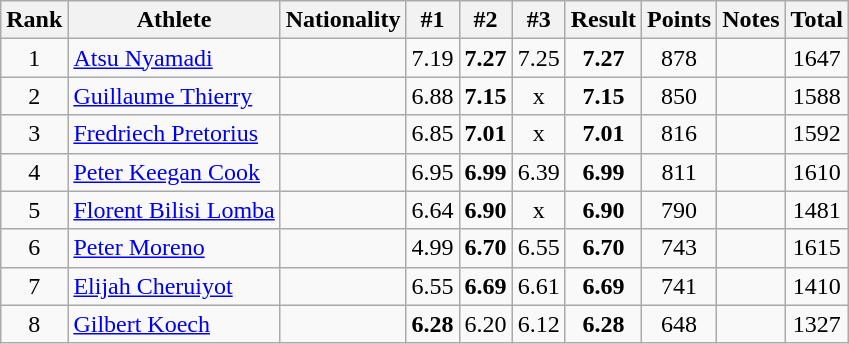<table class="wikitable sortable" style="text-align:center">
<tr>
<th>Rank</th>
<th>Athlete</th>
<th>Nationality</th>
<th>#1</th>
<th>#2</th>
<th>#3</th>
<th>Result</th>
<th>Points</th>
<th>Notes</th>
<th>Total</th>
</tr>
<tr>
<td>1</td>
<td align=left><a href='#'>Atsu Nyamadi</a></td>
<td align=left></td>
<td>7.19</td>
<td><strong>7.27</strong></td>
<td>7.25</td>
<td><strong>7.27</strong></td>
<td>878</td>
<td></td>
<td>1647</td>
</tr>
<tr>
<td>2</td>
<td align=left><a href='#'>Guillaume Thierry</a></td>
<td align=left></td>
<td>6.88</td>
<td><strong>7.15</strong></td>
<td>x</td>
<td><strong>7.15</strong></td>
<td>850</td>
<td></td>
<td>1588</td>
</tr>
<tr>
<td>3</td>
<td align=left><a href='#'>Fredriech Pretorius</a></td>
<td align=left></td>
<td>6.85</td>
<td><strong>7.01</strong></td>
<td>x</td>
<td><strong>7.01</strong></td>
<td>816</td>
<td></td>
<td>1592</td>
</tr>
<tr>
<td>4</td>
<td align=left><a href='#'>Peter Keegan Cook</a></td>
<td align=left></td>
<td>6.95</td>
<td><strong>6.99</strong></td>
<td>6.39</td>
<td><strong>6.99</strong></td>
<td>811</td>
<td></td>
<td>1610</td>
</tr>
<tr>
<td>5</td>
<td align=left><a href='#'>Florent Bilisi Lomba</a></td>
<td align=left></td>
<td>6.64</td>
<td><strong>6.90</strong></td>
<td>x</td>
<td><strong>6.90</strong></td>
<td>790</td>
<td></td>
<td>1481</td>
</tr>
<tr>
<td>6</td>
<td align=left><a href='#'>Peter Moreno</a></td>
<td align=left></td>
<td>4.99</td>
<td><strong>6.70</strong></td>
<td>6.55</td>
<td><strong>6.70</strong></td>
<td>743</td>
<td></td>
<td>1615</td>
</tr>
<tr>
<td>7</td>
<td align=left><a href='#'>Elijah Cheruiyot</a></td>
<td align=left></td>
<td>6.55</td>
<td><strong>6.69</strong></td>
<td>6.61</td>
<td><strong>6.69</strong></td>
<td>741</td>
<td></td>
<td>1410</td>
</tr>
<tr>
<td>8</td>
<td align=left><a href='#'>Gilbert Koech</a></td>
<td align=left></td>
<td><strong>6.28</strong></td>
<td>6.20</td>
<td>6.12</td>
<td><strong>6.28</strong></td>
<td>648</td>
<td></td>
<td>1327</td>
</tr>
</table>
